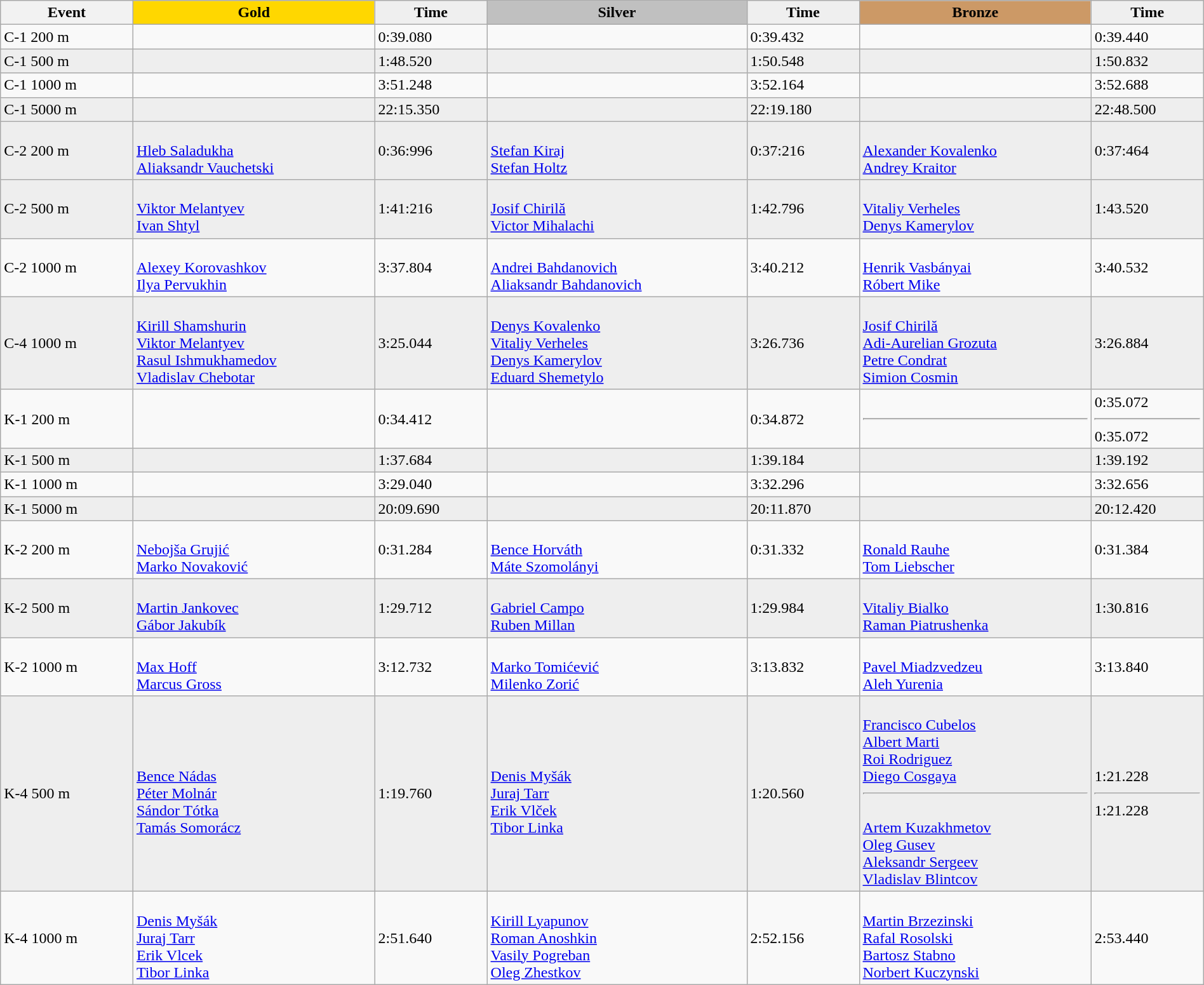<table class="wikitable" width=100%>
<tr>
<th>Event</th>
<td align=center bgcolor="gold"><strong>Gold</strong></td>
<td align=center bgcolor="EFEFEF"><strong>Time</strong></td>
<td align=center bgcolor="silver"><strong>Silver</strong></td>
<td align=center bgcolor="EFEFEF"><strong>Time</strong></td>
<td align=center bgcolor="CC9966"><strong>Bronze</strong></td>
<td align=center bgcolor="EFEFEF"><strong>Time</strong></td>
</tr>
<tr>
<td>C-1 200 m </td>
<td></td>
<td>0:39.080</td>
<td></td>
<td>0:39.432</td>
<td></td>
<td>0:39.440</td>
</tr>
<tr style="background:#eee; width:100%;">
<td>C-1 500 m</td>
<td></td>
<td>1:48.520</td>
<td></td>
<td>1:50.548</td>
<td></td>
<td>1:50.832</td>
</tr>
<tr>
<td>C-1 1000 m </td>
<td></td>
<td>3:51.248</td>
<td></td>
<td>3:52.164</td>
<td></td>
<td>3:52.688</td>
</tr>
<tr style="background:#eee; width:100%;">
<td>C-1 5000 m</td>
<td></td>
<td>22:15.350</td>
<td></td>
<td>22:19.180</td>
<td></td>
<td>22:48.500</td>
</tr>
<tr style="background:#eee; width:100%;">
<td>C-2 200 m</td>
<td><br><a href='#'>Hleb Saladukha</a><br><a href='#'>Aliaksandr Vauchetski</a></td>
<td>0:36:996</td>
<td><br><a href='#'>Stefan Kiraj</a><br><a href='#'>Stefan Holtz</a></td>
<td>0:37:216</td>
<td><br><a href='#'>Alexander Kovalenko</a><br><a href='#'>Andrey Kraitor</a></td>
<td>0:37:464</td>
</tr>
<tr style="background:#eee; width:100%;">
<td>C-2 500 m</td>
<td><br><a href='#'>Viktor Melantyev</a><br><a href='#'>Ivan Shtyl</a></td>
<td>1:41:216</td>
<td><br><a href='#'>Josif Chirilă</a><br><a href='#'>Victor Mihalachi</a></td>
<td>1:42.796</td>
<td><br><a href='#'>Vitaliy Verheles</a><br><a href='#'>Denys Kamerylov</a></td>
<td>1:43.520</td>
</tr>
<tr>
<td>C-2 1000 m </td>
<td><br><a href='#'>Alexey Korovashkov</a><br><a href='#'>Ilya Pervukhin</a></td>
<td>3:37.804</td>
<td><br><a href='#'>Andrei Bahdanovich</a><br><a href='#'>Aliaksandr Bahdanovich</a></td>
<td>3:40.212</td>
<td><br><a href='#'>Henrik Vasbányai</a><br><a href='#'>Róbert Mike</a></td>
<td>3:40.532</td>
</tr>
<tr style="background:#eee; width:100%;">
<td>C-4 1000 m</td>
<td><br><a href='#'>Kirill Shamshurin</a><br><a href='#'>Viktor Melantyev</a><br><a href='#'>Rasul Ishmukhamedov</a><br><a href='#'>Vladislav Chebotar</a></td>
<td>3:25.044</td>
<td><br><a href='#'>Denys Kovalenko</a><br><a href='#'>Vitaliy Verheles</a><br><a href='#'>Denys Kamerylov</a><br><a href='#'>Eduard Shemetylo</a></td>
<td>3:26.736</td>
<td><br><a href='#'>Josif Chirilă</a><br><a href='#'>Adi-Aurelian Grozuta</a><br><a href='#'>Petre Condrat</a><br><a href='#'>Simion Cosmin</a></td>
<td>3:26.884</td>
</tr>
<tr>
<td>K-1 200 m </td>
<td></td>
<td>0:34.412</td>
<td></td>
<td>0:34.872</td>
<td><hr></td>
<td>0:35.072<hr>0:35.072</td>
</tr>
<tr style="background:#eee; width:100%;">
<td>K-1 500 m</td>
<td></td>
<td>1:37.684</td>
<td></td>
<td>1:39.184</td>
<td></td>
<td>1:39.192</td>
</tr>
<tr>
<td>K-1 1000 m </td>
<td></td>
<td>3:29.040</td>
<td></td>
<td>3:32.296</td>
<td></td>
<td>3:32.656</td>
</tr>
<tr style="background:#eee; width:100%;">
<td>K-1 5000 m</td>
<td></td>
<td>20:09.690</td>
<td></td>
<td>20:11.870</td>
<td></td>
<td>20:12.420</td>
</tr>
<tr>
<td>K-2 200 m </td>
<td><br><a href='#'>Nebojša Grujić</a><br><a href='#'>Marko Novaković</a></td>
<td>0:31.284</td>
<td><br><a href='#'>Bence Horváth</a><br><a href='#'>Máte Szomolányi</a></td>
<td>0:31.332</td>
<td><br><a href='#'>Ronald Rauhe</a><br><a href='#'>Tom Liebscher</a></td>
<td>0:31.384</td>
</tr>
<tr style="background:#eee; width:100%;">
<td>K-2 500 m</td>
<td><br><a href='#'>Martin Jankovec</a><br><a href='#'>Gábor Jakubík</a></td>
<td>1:29.712</td>
<td><br><a href='#'>Gabriel Campo</a><br><a href='#'>Ruben Millan</a></td>
<td>1:29.984</td>
<td><br><a href='#'>Vitaliy Bialko</a><br><a href='#'>Raman Piatrushenka</a></td>
<td>1:30.816</td>
</tr>
<tr>
<td>K-2 1000 m </td>
<td><br><a href='#'>Max Hoff</a><br><a href='#'>Marcus Gross</a></td>
<td>3:12.732</td>
<td><br><a href='#'>Marko Tomićević</a><br><a href='#'>Milenko Zorić</a></td>
<td>3:13.832</td>
<td><br><a href='#'>Pavel Miadzvedzeu</a><br><a href='#'>Aleh Yurenia</a></td>
<td>3:13.840<br></td>
</tr>
<tr style="background:#eee; width:100%;">
<td>K-4 500 m</td>
<td><br><a href='#'>Bence Nádas</a><br><a href='#'>Péter Molnár</a><br><a href='#'>Sándor Tótka</a><br><a href='#'>Tamás Somorácz</a></td>
<td>1:19.760</td>
<td><br><a href='#'>Denis Myšák</a><br><a href='#'>Juraj Tarr</a><br><a href='#'>Erik Vlček</a><br><a href='#'>Tibor Linka</a></td>
<td>1:20.560</td>
<td><br><a href='#'>Francisco Cubelos</a><br><a href='#'>Albert Marti</a><br><a href='#'>Roi Rodriguez</a><br><a href='#'>Diego Cosgaya</a><hr><br><a href='#'>Artem Kuzakhmetov</a><br><a href='#'>Oleg Gusev</a><br><a href='#'>Aleksandr Sergeev</a><br><a href='#'>Vladislav Blintcov</a></td>
<td>1:21.228<hr>1:21.228</td>
</tr>
<tr>
<td>K-4 1000 m </td>
<td><br><a href='#'>Denis Myšák</a><br><a href='#'>Juraj Tarr</a><br><a href='#'>Erik Vlcek</a><br><a href='#'>Tibor Linka</a></td>
<td>2:51.640</td>
<td><br><a href='#'>Kirill Lyapunov</a><br><a href='#'>Roman Anoshkin</a><br><a href='#'>Vasily Pogreban</a><br><a href='#'>Oleg Zhestkov</a></td>
<td>2:52.156</td>
<td><br><a href='#'>Martin Brzezinski</a><br><a href='#'>Rafal Rosolski</a><br><a href='#'>Bartosz Stabno</a><br><a href='#'>Norbert Kuczynski</a></td>
<td>2:53.440</td>
</tr>
</table>
